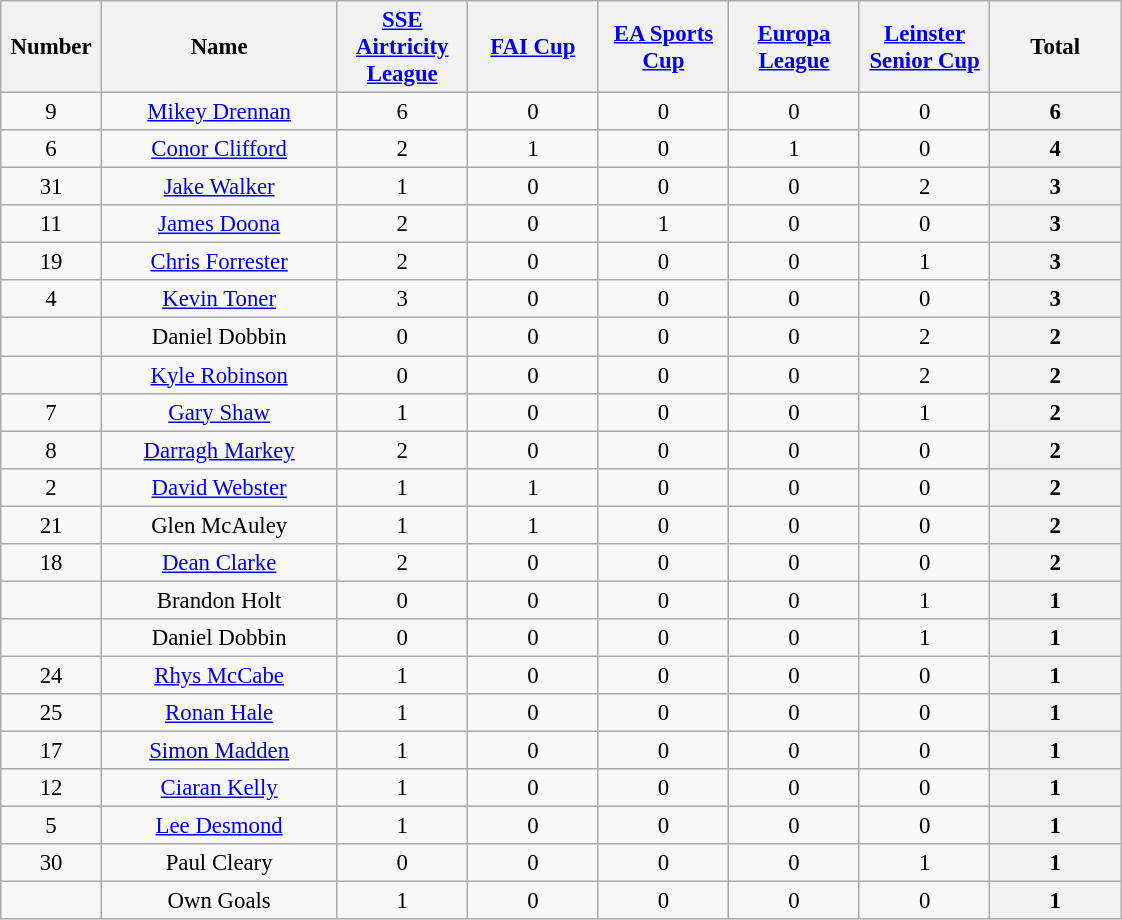<table class="wikitable" style="font-size: 95%; text-align: center;">
<tr>
<th width=60>Number</th>
<th width=150>Name</th>
<th width=80><a href='#'>SSE Airtricity League</a></th>
<th width=80><a href='#'>FAI Cup</a></th>
<th width=80><a href='#'>EA Sports Cup</a></th>
<th width=80><a href='#'>Europa League</a></th>
<th width=80><a href='#'>Leinster Senior Cup</a></th>
<th width=80>Total</th>
</tr>
<tr>
<td>9</td>
<td><a href='#'>Mikey Drennan</a></td>
<td>6 </td>
<td>0 </td>
<td>0 </td>
<td>0 </td>
<td>0 </td>
<th>6 </th>
</tr>
<tr>
<td>6</td>
<td><a href='#'>Conor Clifford</a></td>
<td>2 </td>
<td>1 </td>
<td>0 </td>
<td>1 </td>
<td>0 </td>
<th>4 </th>
</tr>
<tr>
<td>31</td>
<td><a href='#'>Jake Walker</a></td>
<td>1 </td>
<td>0 </td>
<td>0 </td>
<td>0 </td>
<td>2 </td>
<th>3 </th>
</tr>
<tr>
<td>11</td>
<td><a href='#'>James Doona</a></td>
<td>2 </td>
<td>0 </td>
<td>1 </td>
<td>0 </td>
<td>0 </td>
<th>3 </th>
</tr>
<tr>
<td>19</td>
<td><a href='#'>Chris Forrester</a></td>
<td>2 </td>
<td>0 </td>
<td>0 </td>
<td>0 </td>
<td>1 </td>
<th>3 </th>
</tr>
<tr>
<td>4</td>
<td><a href='#'>Kevin Toner</a></td>
<td>3 </td>
<td>0 </td>
<td>0 </td>
<td>0 </td>
<td>0 </td>
<th>3 </th>
</tr>
<tr>
<td></td>
<td>Daniel Dobbin</td>
<td>0 </td>
<td>0 </td>
<td>0 </td>
<td>0 </td>
<td>2 </td>
<th>2 </th>
</tr>
<tr>
<td></td>
<td><a href='#'>Kyle Robinson</a></td>
<td>0 </td>
<td>0 </td>
<td>0 </td>
<td>0 </td>
<td>2 </td>
<th>2 </th>
</tr>
<tr>
<td>7</td>
<td><a href='#'>Gary Shaw</a></td>
<td>1 </td>
<td>0 </td>
<td>0 </td>
<td>0 </td>
<td>1 </td>
<th>2 </th>
</tr>
<tr>
<td>8</td>
<td><a href='#'>Darragh Markey</a></td>
<td>2 </td>
<td>0 </td>
<td>0 </td>
<td>0 </td>
<td>0 </td>
<th>2 </th>
</tr>
<tr>
<td>2</td>
<td><a href='#'>David Webster</a></td>
<td>1 </td>
<td>1 </td>
<td>0 </td>
<td>0 </td>
<td>0 </td>
<th>2 </th>
</tr>
<tr>
<td>21</td>
<td>Glen McAuley</td>
<td>1 </td>
<td>1 </td>
<td>0 </td>
<td>0 </td>
<td>0 </td>
<th>2 </th>
</tr>
<tr>
<td>18</td>
<td><a href='#'>Dean Clarke</a></td>
<td>2 </td>
<td>0 </td>
<td>0 </td>
<td>0 </td>
<td>0 </td>
<th>2 </th>
</tr>
<tr>
<td></td>
<td>Brandon Holt</td>
<td>0 </td>
<td>0 </td>
<td>0 </td>
<td>0 </td>
<td>1 </td>
<th>1 </th>
</tr>
<tr>
<td></td>
<td>Daniel Dobbin</td>
<td>0 </td>
<td>0 </td>
<td>0 </td>
<td>0 </td>
<td>1 </td>
<th>1 </th>
</tr>
<tr>
<td>24</td>
<td><a href='#'>Rhys McCabe</a></td>
<td>1 </td>
<td>0 </td>
<td>0 </td>
<td>0 </td>
<td>0 </td>
<th>1 </th>
</tr>
<tr>
<td>25</td>
<td><a href='#'>Ronan Hale</a></td>
<td>1 </td>
<td>0 </td>
<td>0 </td>
<td>0 </td>
<td>0 </td>
<th>1 </th>
</tr>
<tr>
<td>17</td>
<td><a href='#'>Simon Madden</a></td>
<td>1 </td>
<td>0 </td>
<td>0 </td>
<td>0 </td>
<td>0 </td>
<th>1 </th>
</tr>
<tr>
<td>12</td>
<td><a href='#'>Ciaran Kelly</a></td>
<td>1 </td>
<td>0 </td>
<td>0 </td>
<td>0 </td>
<td>0 </td>
<th>1 </th>
</tr>
<tr>
<td>5</td>
<td><a href='#'>Lee Desmond</a></td>
<td>1 </td>
<td>0 </td>
<td>0 </td>
<td>0 </td>
<td>0 </td>
<th>1 </th>
</tr>
<tr>
<td>30</td>
<td>Paul Cleary</td>
<td>0 </td>
<td>0 </td>
<td>0 </td>
<td>0 </td>
<td>1 </td>
<th>1 </th>
</tr>
<tr>
<td></td>
<td>Own Goals</td>
<td>1 </td>
<td>0 </td>
<td>0 </td>
<td>0 </td>
<td>0 </td>
<th>1 </th>
</tr>
</table>
